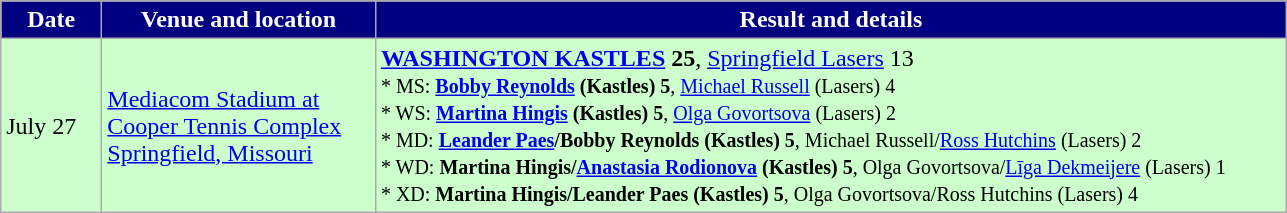<table class="wikitable" style="text-align:left">
<tr>
<th style="background:navy; color:#fff" width="60px">Date</th>
<th style="background:navy; color:#fff" width="175px">Venue and location</th>
<th style="background:navy; color:#fff" width="600px">Result and details</th>
</tr>
<tr bgcolor="CCFFCC">
<td>July 27</td>
<td><a href='#'>Mediacom Stadium at Cooper Tennis Complex</a><br><a href='#'>Springfield, Missouri</a></td>
<td><strong><a href='#'>WASHINGTON KASTLES</a> 25</strong>, <a href='#'>Springfield Lasers</a> 13<br><small>* MS: <strong><a href='#'>Bobby Reynolds</a> (Kastles) 5</strong>, <a href='#'>Michael Russell</a> (Lasers) 4<br>* WS: <strong><a href='#'>Martina Hingis</a> (Kastles) 5</strong>, <a href='#'>Olga Govortsova</a> (Lasers) 2<br>* MD: <strong><a href='#'>Leander Paes</a>/Bobby Reynolds (Kastles) 5</strong>, Michael Russell/<a href='#'>Ross Hutchins</a> (Lasers) 2<br>* WD: <strong>Martina Hingis/<a href='#'>Anastasia Rodionova</a> (Kastles) 5</strong>, Olga Govortsova/<a href='#'>Līga Dekmeijere</a> (Lasers) 1<br>* XD: <strong>Martina Hingis/Leander Paes (Kastles) 5</strong>, Olga Govortsova/Ross Hutchins (Lasers) 4</small></td>
</tr>
</table>
